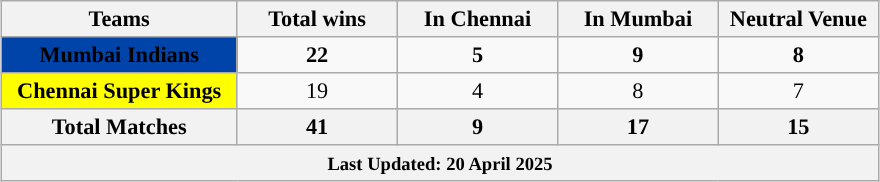<table class="wikitable" style="text-align:center;margin:auto;font-size:93%;">
<tr>
<th style="width:150px;">Teams</th>
<th style="width:100px;">Total wins</th>
<th style="width:100px;">In Chennai</th>
<th style="width:100px;">In Mumbai</th>
<th style="width:100px;">Neutral Venue</th>
</tr>
<tr>
<td style="background-color:#0044AA"><span><strong>Mumbai Indians</strong></span></td>
<td><strong>22</strong></td>
<td><strong>5</strong></td>
<td><strong>9</strong></td>
<td><strong>8</strong></td>
</tr>
<tr>
<td style="background-color:yellow"><span><strong>Chennai Super Kings</strong></span></td>
<td>19</td>
<td>4</td>
<td>8</td>
<td>7</td>
</tr>
<tr>
<th><strong>Total Matches</strong></th>
<th>41</th>
<th>9</th>
<th>17</th>
<th>15</th>
</tr>
<tr class=sortbottom>
<th colspan=6><small>Last Updated: 20 April 2025</small></th>
</tr>
</table>
